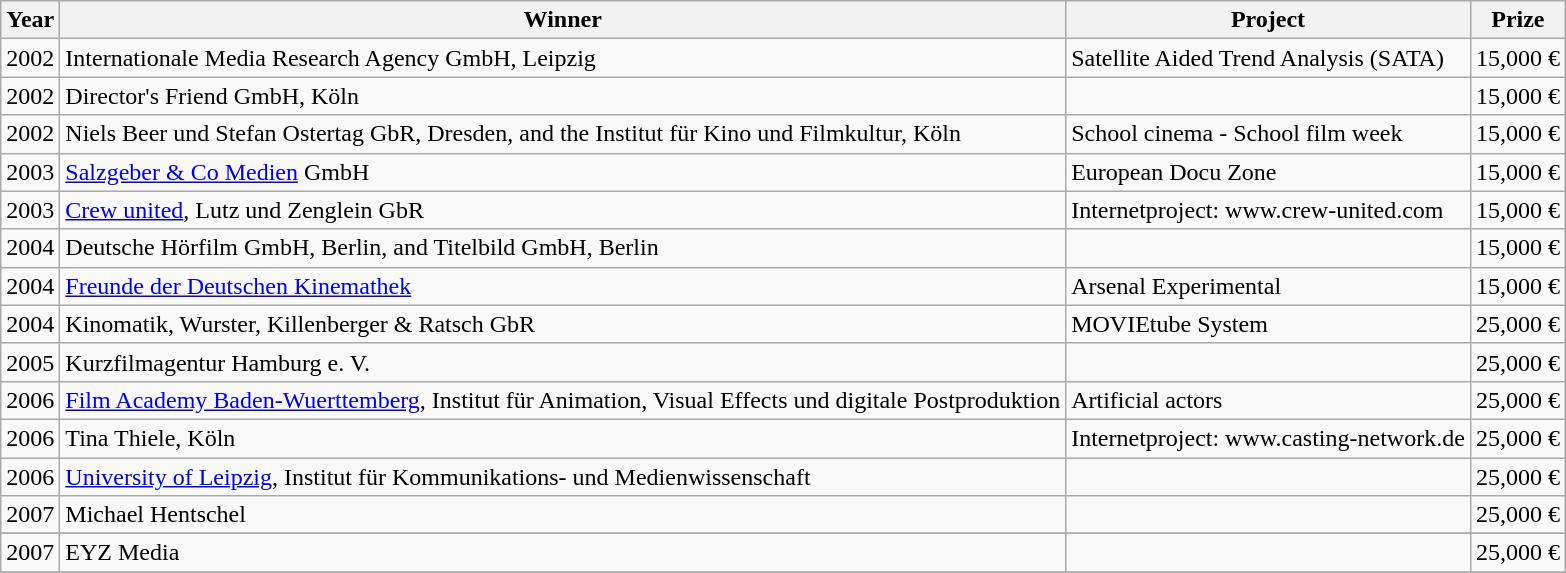<table class="wikitable">
<tr>
<th>Year</th>
<th>Winner</th>
<th>Project</th>
<th>Prize</th>
</tr>
<tr>
<td>2002</td>
<td>Internationale Media Research Agency GmbH, Leipzig</td>
<td>Satellite Aided Trend Analysis (SATA)</td>
<td>15,000 €</td>
</tr>
<tr>
<td>2002</td>
<td>Director's Friend GmbH, Köln</td>
<td></td>
<td>15,000 €</td>
</tr>
<tr>
<td>2002</td>
<td>Niels Beer und Stefan Ostertag GbR, Dresden, and the Institut für Kino und Filmkultur, Köln</td>
<td>School cinema - School film week</td>
<td>15,000 €</td>
</tr>
<tr>
<td>2003</td>
<td><a href='#'>Salzgeber & Co Medien</a> GmbH</td>
<td>European Docu Zone</td>
<td>15,000 €</td>
</tr>
<tr>
<td>2003</td>
<td><a href='#'>Crew united</a>, Lutz und Zenglein GbR</td>
<td>Internetproject: www.crew-united.com</td>
<td>15,000 €</td>
</tr>
<tr>
<td>2004</td>
<td>Deutsche Hörfilm GmbH, Berlin, and Titelbild GmbH, Berlin</td>
<td></td>
<td>15,000 €</td>
</tr>
<tr>
<td>2004</td>
<td><a href='#'>Freunde der Deutschen Kinemathek</a></td>
<td>Arsenal Experimental</td>
<td>15,000 €</td>
</tr>
<tr>
<td>2004</td>
<td>Kinomatik, Wurster, Killenberger & Ratsch GbR</td>
<td>MOVIEtube System</td>
<td>25,000 €</td>
</tr>
<tr>
<td>2005</td>
<td>Kurzfilmagentur Hamburg e. V.</td>
<td></td>
<td>25,000 €</td>
</tr>
<tr>
<td>2006</td>
<td><a href='#'>Film Academy Baden-Wuerttemberg</a>, Institut für Animation, Visual Effects und digitale Postproduktion</td>
<td>Artificial actors</td>
<td>25,000 €</td>
</tr>
<tr>
<td>2006</td>
<td>Tina Thiele, Köln</td>
<td>Internetproject: www.casting-network.de</td>
<td>25,000 €</td>
</tr>
<tr>
<td>2006</td>
<td><a href='#'>University of Leipzig</a>, Institut für Kommunikations- und Medienwissenschaft</td>
<td></td>
<td>25,000 €</td>
</tr>
<tr>
<td>2007</td>
<td>Michael Hentschel</td>
<td></td>
<td>25,000 €</td>
</tr>
<tr>
</tr>
<tr>
<td>2007</td>
<td>EYZ Media</td>
<td></td>
<td>25,000 €</td>
</tr>
<tr>
</tr>
</table>
